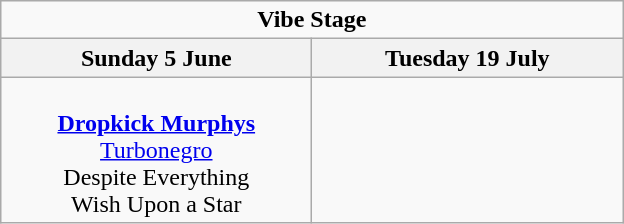<table class="wikitable">
<tr>
<td colspan="4" align="center"><strong>Vibe Stage</strong></td>
</tr>
<tr>
<th>Sunday 5 June</th>
<th>Tuesday 19 July</th>
</tr>
<tr>
<td valign="top" align="center" width=200><br><strong><a href='#'>Dropkick Murphys</a></strong>
<br><a href='#'>Turbonegro</a>
<br>Despite Everything
<br>Wish Upon a Star</td>
<td valign="top" align="center" width=200></td>
</tr>
</table>
